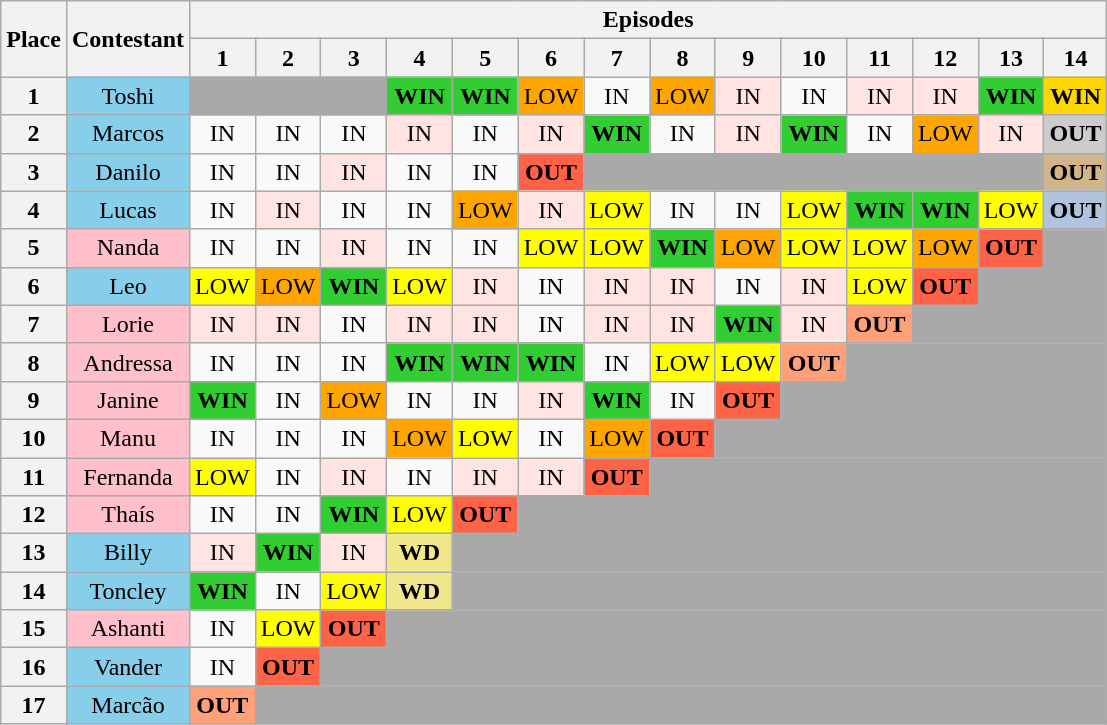<table class="wikitable" style="text-align:center;">
<tr>
<th rowspan=2>Place</th>
<th rowspan=2>Contestant</th>
<th colspan=14>Episodes</th>
</tr>
<tr>
<th>1</th>
<th>2</th>
<th>3</th>
<th>4</th>
<th>5</th>
<th>6</th>
<th>7</th>
<th>8</th>
<th>9</th>
<th>10</th>
<th>11</th>
<th>12</th>
<th>13</th>
<th width=30>14</th>
</tr>
<tr>
<th>1</th>
<td bgcolor="87CEEB">Toshi</td>
<td bgcolor="A9A9A9" colspan=3></td>
<td bgcolor="32CD32"><strong>WIN</strong></td>
<td bgcolor="32CD32"><strong>WIN</strong></td>
<td bgcolor="FFA500">LOW</td>
<td>IN</td>
<td bgcolor="FFA500">LOW</td>
<td bgcolor="FFE4E1">IN</td>
<td>IN</td>
<td bgcolor="FFE4E1">IN</td>
<td bgcolor="FFE4E1">IN</td>
<td bgcolor="32CD32"><strong>WIN</strong></td>
<td bgcolor="FFD700"><strong>WIN</strong></td>
</tr>
<tr>
<th>2</th>
<td bgcolor="87CEEB">Marcos</td>
<td>IN</td>
<td>IN</td>
<td>IN</td>
<td bgcolor="FFE4E1">IN</td>
<td>IN</td>
<td bgcolor="FFE4E1">IN</td>
<td bgcolor="32CD32"><strong>WIN</strong></td>
<td>IN</td>
<td bgcolor="FFE4E1">IN</td>
<td bgcolor="32CD32"><strong>WIN</strong></td>
<td>IN</td>
<td bgcolor="FFA500">LOW</td>
<td bgcolor="FFE4E1">IN</td>
<td bgcolor="CCCCCC"><strong>OUT</strong></td>
</tr>
<tr>
<th>3</th>
<td bgcolor="87CEEB">Danilo</td>
<td>IN</td>
<td>IN</td>
<td bgcolor="FFE4E1">IN</td>
<td>IN</td>
<td>IN</td>
<td bgcolor="FF6347"><strong>OUT</strong></td>
<td bgcolor="A9A9A9" colspan=7></td>
<td bgcolor="D2B48C"><strong>OUT</strong></td>
</tr>
<tr>
<th>4</th>
<td bgcolor="87CEEB">Lucas</td>
<td>IN</td>
<td bgcolor="FFE4E1">IN</td>
<td>IN</td>
<td>IN</td>
<td bgcolor="FFA500">LOW</td>
<td bgcolor="FFE4E1">IN</td>
<td bgcolor="FFFF00">LOW</td>
<td>IN</td>
<td>IN</td>
<td bgcolor="FFFF00">LOW</td>
<td bgcolor="32CD32"><strong>WIN</strong></td>
<td bgcolor="32CD32"><strong>WIN</strong></td>
<td bgcolor="FFFF00">LOW</td>
<td bgcolor="B0C4DE"><strong>OUT</strong></td>
</tr>
<tr>
<th>5</th>
<td bgcolor="FFC0CB">Nanda</td>
<td>IN</td>
<td>IN</td>
<td bgcolor="FFE4E1">IN</td>
<td>IN</td>
<td>IN</td>
<td bgcolor="FFFF00">LOW</td>
<td bgcolor="FFFF00">LOW</td>
<td bgcolor="32CD32"><strong>WIN</strong></td>
<td bgcolor="FFA500">LOW</td>
<td bgcolor="FFFF00">LOW</td>
<td bgcolor="FFFF00">LOW</td>
<td bgcolor="FFA500">LOW</td>
<td bgcolor="FF6347"><strong>OUT</strong></td>
<td bgcolor="A9A9A9" colspan=1></td>
</tr>
<tr>
<th>6</th>
<td bgcolor="87CEEB">Leo</td>
<td bgcolor="FFFF00">LOW</td>
<td bgcolor="FFA500">LOW</td>
<td bgcolor="32CD32"><strong>WIN</strong></td>
<td bgcolor="FFFF00">LOW</td>
<td bgcolor="FFE4E1">IN</td>
<td>IN</td>
<td bgcolor="FFE4E1">IN</td>
<td bgcolor="FFE4E1">IN</td>
<td>IN</td>
<td bgcolor="FFE4E1">IN</td>
<td bgcolor="FFFF00">LOW</td>
<td bgcolor="FF6347"><strong>OUT</strong></td>
<td bgcolor="A9A9A9" colspan=2></td>
</tr>
<tr>
<th>7</th>
<td bgcolor="FFC0CB">Lorie</td>
<td bgcolor="FFE4E1">IN</td>
<td bgcolor="FFE4E1">IN</td>
<td>IN</td>
<td bgcolor="FFE4E1">IN</td>
<td bgcolor="FFE4E1">IN</td>
<td>IN</td>
<td bgcolor="FFE4E1">IN</td>
<td bgcolor="FFE4E1">IN</td>
<td bgcolor="32CD32"><strong>WIN</strong></td>
<td bgcolor="FFE4E1">IN</td>
<td bgcolor="FFA07A"><strong>OUT</strong></td>
<td bgcolor="A9A9A9" colspan=3></td>
</tr>
<tr>
<th>8</th>
<td bgcolor="FFC0CB">Andressa</td>
<td>IN</td>
<td>IN</td>
<td>IN</td>
<td bgcolor="32CD32"><strong>WIN</strong></td>
<td bgcolor="32CD32"><strong>WIN</strong></td>
<td bgcolor="32CD32"><strong>WIN</strong></td>
<td>IN</td>
<td bgcolor="FFFF00">LOW</td>
<td bgcolor="FFFF00">LOW</td>
<td bgcolor="FFA07A"><strong>OUT</strong></td>
<td bgcolor="A9A9A9" colspan=4></td>
</tr>
<tr>
<th>9</th>
<td bgcolor="FFC0CB">Janine</td>
<td bgcolor="32CD32"><strong>WIN</strong></td>
<td>IN</td>
<td bgcolor="FFA500">LOW</td>
<td>IN</td>
<td>IN</td>
<td bgcolor="FFE4E1">IN</td>
<td bgcolor="32CD32"><strong>WIN</strong></td>
<td>IN</td>
<td bgcolor="FF6347"><strong>OUT</strong></td>
<td bgcolor="A9A9A9" colspan=5></td>
</tr>
<tr>
<th>10</th>
<td bgcolor="FFC0CB">Manu</td>
<td>IN</td>
<td>IN</td>
<td>IN</td>
<td bgcolor="FFA500">LOW</td>
<td bgcolor="FFFF00">LOW</td>
<td>IN</td>
<td bgcolor="FFA500">LOW</td>
<td bgcolor="FF6347"><strong>OUT</strong></td>
<td bgcolor="A9A9A9" colspan=6></td>
</tr>
<tr>
<th>11</th>
<td bgcolor="FFC0CB">Fernanda</td>
<td bgcolor="FFFF00">LOW</td>
<td>IN</td>
<td bgcolor="FFE4E1">IN</td>
<td>IN</td>
<td bgcolor="FFE4E1">IN</td>
<td bgcolor="FFE4E1">IN</td>
<td bgcolor="FF6347"><strong>OUT</strong></td>
<td bgcolor="A9A9A9" colspan=7></td>
</tr>
<tr>
<th>12</th>
<td bgcolor="FFC0CB">Thaís</td>
<td>IN</td>
<td>IN</td>
<td bgcolor="32CD32"><strong>WIN</strong></td>
<td bgcolor="FFFF00">LOW</td>
<td bgcolor="FF6347"><strong>OUT</strong></td>
<td bgcolor="A9A9A9" colspan=9></td>
</tr>
<tr>
<th>13</th>
<td bgcolor="87CEEB">Billy</td>
<td bgcolor="FFE4E1">IN</td>
<td bgcolor="32CD32"><strong>WIN</strong></td>
<td bgcolor="FFE4E1">IN</td>
<td bgcolor="F0E68C"><strong>WD</strong></td>
<td bgcolor="A9A9A9" colspan=10></td>
</tr>
<tr>
<th>14</th>
<td bgcolor="87CEEB">Toncley</td>
<td bgcolor="32CD32"><strong>WIN</strong></td>
<td>IN</td>
<td bgcolor="FFFF00">LOW</td>
<td bgcolor="F0E68C"><strong>WD</strong></td>
<td bgcolor="A9A9A9" colspan=10></td>
</tr>
<tr>
<th>15</th>
<td bgcolor="FFC0CB">Ashanti</td>
<td>IN</td>
<td bgcolor="FFFF00">LOW</td>
<td bgcolor="FF6347"><strong>OUT</strong></td>
<td bgcolor="A9A9A9" colspan=11></td>
</tr>
<tr>
<th>16</th>
<td bgcolor="87CEEB">Vander</td>
<td>IN</td>
<td bgcolor="FF6347"><strong>OUT</strong></td>
<td bgcolor="A9A9A9" colspan=12></td>
</tr>
<tr>
<th>17</th>
<td bgcolor="87CEEB">Marcão</td>
<td bgcolor="FFA07A"><strong>OUT</strong></td>
<td bgcolor="A9A9A9" colspan=13></td>
</tr>
</table>
